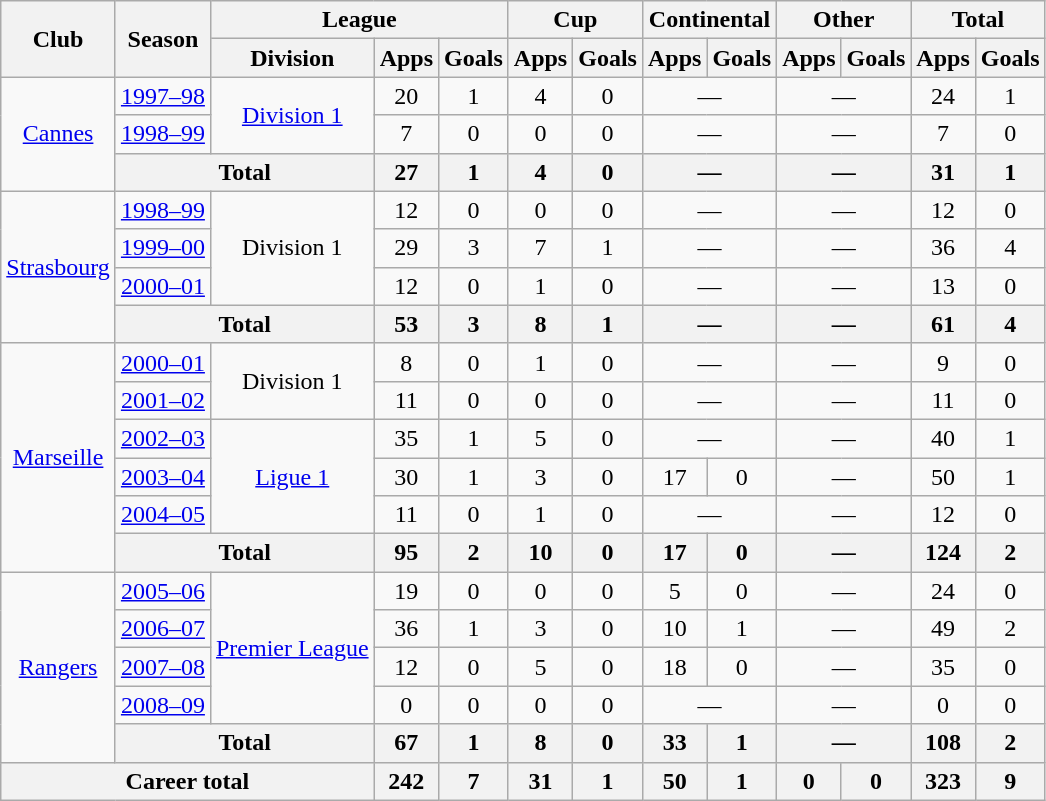<table class="wikitable" style="text-align:center">
<tr>
<th rowspan="2">Club</th>
<th rowspan="2">Season</th>
<th colspan="3">League</th>
<th colspan="2">Cup</th>
<th colspan="2">Continental</th>
<th colspan="2">Other</th>
<th colspan="2">Total</th>
</tr>
<tr>
<th>Division</th>
<th>Apps</th>
<th>Goals</th>
<th>Apps</th>
<th>Goals</th>
<th>Apps</th>
<th>Goals</th>
<th>Apps</th>
<th>Goals</th>
<th>Apps</th>
<th>Goals</th>
</tr>
<tr>
<td rowspan="3"><a href='#'>Cannes</a></td>
<td><a href='#'>1997–98</a></td>
<td rowspan="2"><a href='#'>Division 1</a></td>
<td>20</td>
<td>1</td>
<td>4</td>
<td>0</td>
<td colspan=2>—</td>
<td colspan=2>—</td>
<td>24</td>
<td>1</td>
</tr>
<tr>
<td><a href='#'>1998–99</a></td>
<td>7</td>
<td>0</td>
<td>0</td>
<td>0</td>
<td colspan=2>—</td>
<td colspan=2>—</td>
<td>7</td>
<td>0</td>
</tr>
<tr>
<th colspan="2">Total</th>
<th>27</th>
<th>1</th>
<th>4</th>
<th>0</th>
<th colspan=2>—</th>
<th colspan=2>—</th>
<th>31</th>
<th>1</th>
</tr>
<tr>
<td rowspan="4"><a href='#'>Strasbourg</a></td>
<td><a href='#'>1998–99</a></td>
<td rowspan="3">Division 1</td>
<td>12</td>
<td>0</td>
<td>0</td>
<td>0</td>
<td colspan=2>—</td>
<td colspan=2>—</td>
<td>12</td>
<td>0</td>
</tr>
<tr>
<td><a href='#'>1999–00</a></td>
<td>29</td>
<td>3</td>
<td>7</td>
<td>1</td>
<td colspan=2>—</td>
<td colspan=2>—</td>
<td>36</td>
<td>4</td>
</tr>
<tr>
<td><a href='#'>2000–01</a></td>
<td>12</td>
<td>0</td>
<td>1</td>
<td>0</td>
<td colspan=2>—</td>
<td colspan=2>—</td>
<td>13</td>
<td>0</td>
</tr>
<tr>
<th colspan="2">Total</th>
<th>53</th>
<th>3</th>
<th>8</th>
<th>1</th>
<th colspan=2>—</th>
<th colspan=2>—</th>
<th>61</th>
<th>4</th>
</tr>
<tr>
<td rowspan="6"><a href='#'>Marseille</a></td>
<td><a href='#'>2000–01</a></td>
<td rowspan="2">Division 1</td>
<td>8</td>
<td>0</td>
<td>1</td>
<td>0</td>
<td colspan=2>—</td>
<td colspan=2>—</td>
<td>9</td>
<td>0</td>
</tr>
<tr>
<td><a href='#'>2001–02</a></td>
<td>11</td>
<td>0</td>
<td>0</td>
<td>0</td>
<td colspan=2>—</td>
<td colspan=2>—</td>
<td>11</td>
<td>0</td>
</tr>
<tr>
<td><a href='#'>2002–03</a></td>
<td rowspan="3"><a href='#'>Ligue 1</a></td>
<td>35</td>
<td>1</td>
<td>5</td>
<td>0</td>
<td colspan=2>—</td>
<td colspan=2>—</td>
<td>40</td>
<td>1</td>
</tr>
<tr>
<td><a href='#'>2003–04</a></td>
<td>30</td>
<td>1</td>
<td>3</td>
<td>0</td>
<td>17</td>
<td>0</td>
<td colspan=2>—</td>
<td>50</td>
<td>1</td>
</tr>
<tr>
<td><a href='#'>2004–05</a></td>
<td>11</td>
<td>0</td>
<td>1</td>
<td>0</td>
<td colspan=2>—</td>
<td colspan=2>—</td>
<td>12</td>
<td>0</td>
</tr>
<tr>
<th colspan="2">Total</th>
<th>95</th>
<th>2</th>
<th>10</th>
<th>0</th>
<th>17</th>
<th>0</th>
<th colspan=2>—</th>
<th>124</th>
<th>2</th>
</tr>
<tr>
<td rowspan="5"><a href='#'>Rangers</a></td>
<td><a href='#'>2005–06</a></td>
<td rowspan=4><a href='#'>Premier League</a></td>
<td>19</td>
<td>0</td>
<td>0</td>
<td>0</td>
<td>5</td>
<td>0</td>
<td colspan=2>—</td>
<td>24</td>
<td>0</td>
</tr>
<tr>
<td><a href='#'>2006–07</a></td>
<td>36</td>
<td>1</td>
<td>3</td>
<td>0</td>
<td>10</td>
<td>1</td>
<td colspan=2>—</td>
<td>49</td>
<td>2</td>
</tr>
<tr>
<td><a href='#'>2007–08</a></td>
<td>12</td>
<td>0</td>
<td>5</td>
<td>0</td>
<td>18</td>
<td>0</td>
<td colspan=2>—</td>
<td>35</td>
<td>0</td>
</tr>
<tr>
<td><a href='#'>2008–09</a></td>
<td>0</td>
<td>0</td>
<td>0</td>
<td>0</td>
<td colspan=2>—</td>
<td colspan=2>—</td>
<td>0</td>
<td>0</td>
</tr>
<tr>
<th colspan="2">Total</th>
<th>67</th>
<th>1</th>
<th>8</th>
<th>0</th>
<th>33</th>
<th>1</th>
<th colspan=2>—</th>
<th>108</th>
<th>2</th>
</tr>
<tr>
<th colspan="3">Career total</th>
<th>242</th>
<th>7</th>
<th>31</th>
<th>1</th>
<th>50</th>
<th>1</th>
<th>0</th>
<th>0</th>
<th>323</th>
<th>9</th>
</tr>
</table>
